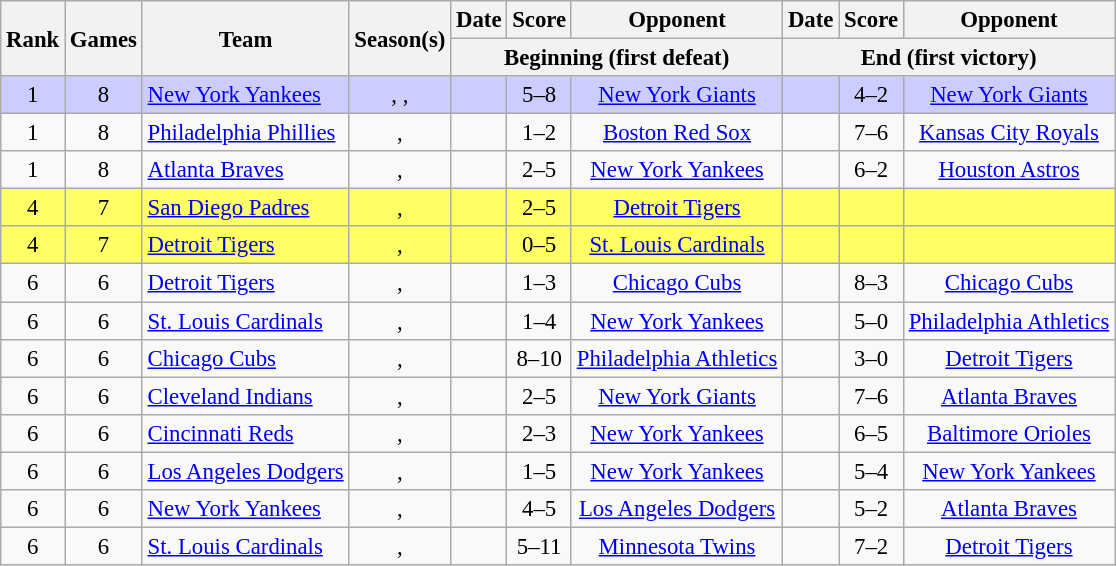<table class="wikitable sortable" style="text-align:center; font-size:95%">
<tr>
<th rowspan="2">Rank</th>
<th rowspan="2">Games</th>
<th rowspan="2">Team</th>
<th rowspan="2">Season(s)</th>
<th>Date</th>
<th class="unsortable">Score</th>
<th>Opponent</th>
<th>Date</th>
<th class="unsortable">Score</th>
<th>Opponent</th>
</tr>
<tr class="unsortable">
<th colspan="3">Beginning (first defeat)</th>
<th colspan="3">End (first victory)</th>
</tr>
<tr bgcolor="#ccccff">
<td>1 </td>
<td>8</td>
<td style="text-align:left;"><a href='#'>New York Yankees</a></td>
<td>, , </td>
<td></td>
<td>5–8</td>
<td><a href='#'>New York Giants</a></td>
<td></td>
<td>4–2</td>
<td><a href='#'>New York Giants</a></td>
</tr>
<tr>
<td>1 </td>
<td>8</td>
<td style="text-align:left;"><a href='#'>Philadelphia Phillies</a></td>
<td>, </td>
<td></td>
<td>1–2</td>
<td><a href='#'>Boston Red Sox</a></td>
<td></td>
<td>7–6</td>
<td><a href='#'>Kansas City Royals</a></td>
</tr>
<tr>
<td>1 </td>
<td>8</td>
<td style="text-align:left;"><a href='#'>Atlanta Braves</a></td>
<td>, </td>
<td></td>
<td>2–5</td>
<td><a href='#'>New York Yankees</a></td>
<td></td>
<td>6–2</td>
<td><a href='#'>Houston Astros</a></td>
</tr>
<tr style="background:#ffff66;">
<td>4 </td>
<td>7</td>
<td style="text-align:left;"><a href='#'>San Diego Padres</a></td>
<td>, </td>
<td></td>
<td>2–5</td>
<td><a href='#'>Detroit Tigers</a></td>
<td></td>
<td></td>
<td></td>
</tr>
<tr style="background:#ffff66;">
<td>4 </td>
<td>7</td>
<td style="text-align:left;"><a href='#'>Detroit Tigers</a></td>
<td>, </td>
<td></td>
<td>0–5</td>
<td><a href='#'>St. Louis Cardinals</a></td>
<td></td>
<td></td>
<td></td>
</tr>
<tr>
<td>6 </td>
<td>6</td>
<td style="text-align:left;"><a href='#'>Detroit Tigers</a></td>
<td>, </td>
<td></td>
<td>1–3</td>
<td><a href='#'>Chicago Cubs</a></td>
<td></td>
<td>8–3</td>
<td><a href='#'>Chicago Cubs</a></td>
</tr>
<tr>
<td>6 </td>
<td>6</td>
<td style="text-align:left;"><a href='#'>St. Louis Cardinals</a></td>
<td>, </td>
<td></td>
<td>1–4</td>
<td><a href='#'>New York Yankees</a></td>
<td></td>
<td>5–0</td>
<td><a href='#'>Philadelphia Athletics</a></td>
</tr>
<tr>
<td>6 </td>
<td>6</td>
<td style="text-align:left;"><a href='#'>Chicago Cubs</a></td>
<td>, </td>
<td></td>
<td>8–10</td>
<td><a href='#'>Philadelphia Athletics</a></td>
<td></td>
<td>3–0</td>
<td><a href='#'>Detroit Tigers</a></td>
</tr>
<tr>
<td>6 </td>
<td>6</td>
<td style="text-align:left;"><a href='#'>Cleveland Indians</a></td>
<td>, </td>
<td></td>
<td>2–5 </td>
<td><a href='#'>New York Giants</a></td>
<td></td>
<td>7–6 </td>
<td><a href='#'>Atlanta Braves</a></td>
</tr>
<tr>
<td>6 </td>
<td>6</td>
<td style="text-align:left;"><a href='#'>Cincinnati Reds</a></td>
<td>, </td>
<td></td>
<td>2–3</td>
<td><a href='#'>New York Yankees</a></td>
<td></td>
<td>6–5</td>
<td><a href='#'>Baltimore Orioles</a></td>
</tr>
<tr>
<td>6 </td>
<td>6</td>
<td style="text-align:left;"><a href='#'>Los Angeles Dodgers</a></td>
<td>, </td>
<td></td>
<td>1–5</td>
<td><a href='#'>New York Yankees</a></td>
<td></td>
<td>5–4</td>
<td><a href='#'>New York Yankees</a></td>
</tr>
<tr>
<td>6 </td>
<td>6</td>
<td style="text-align:left;"><a href='#'>New York Yankees</a></td>
<td>, </td>
<td></td>
<td>4–5</td>
<td><a href='#'>Los Angeles Dodgers</a></td>
<td></td>
<td>5–2</td>
<td><a href='#'>Atlanta Braves</a></td>
</tr>
<tr>
<td>6 </td>
<td>6</td>
<td style="text-align:left;"><a href='#'>St. Louis Cardinals</a></td>
<td>, </td>
<td></td>
<td>5–11</td>
<td><a href='#'>Minnesota Twins</a></td>
<td></td>
<td>7–2</td>
<td><a href='#'>Detroit Tigers</a></td>
</tr>
</table>
